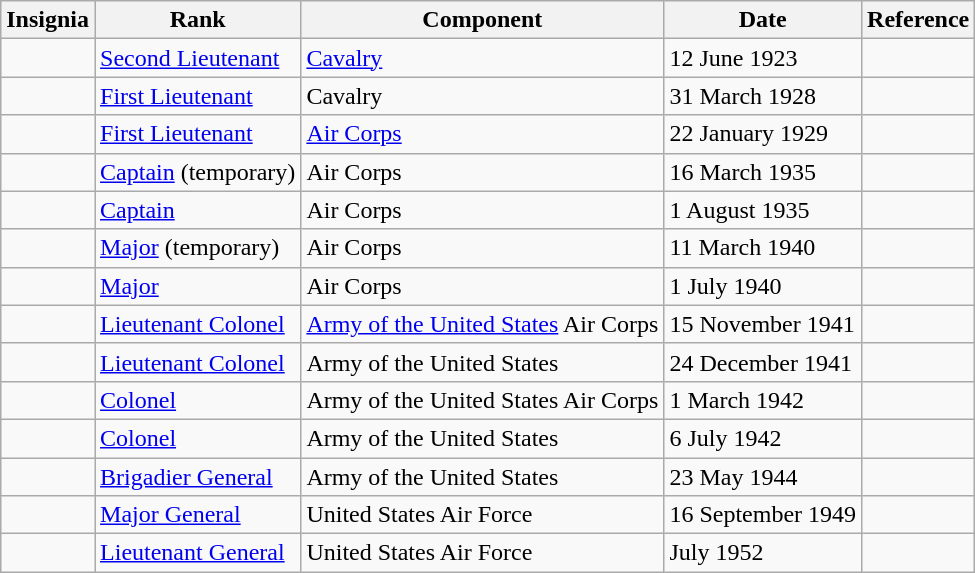<table class="wikitable">
<tr>
<th>Insignia</th>
<th>Rank</th>
<th>Component</th>
<th>Date</th>
<th>Reference</th>
</tr>
<tr>
<td></td>
<td><a href='#'>Second Lieutenant</a></td>
<td><a href='#'>Cavalry</a></td>
<td>12 June 1923</td>
<td></td>
</tr>
<tr>
<td></td>
<td><a href='#'>First Lieutenant</a></td>
<td>Cavalry</td>
<td>31 March 1928</td>
<td></td>
</tr>
<tr>
<td></td>
<td><a href='#'>First Lieutenant</a></td>
<td><a href='#'>Air Corps</a></td>
<td>22 January 1929</td>
<td></td>
</tr>
<tr>
<td></td>
<td><a href='#'>Captain</a> (temporary)</td>
<td>Air Corps</td>
<td>16 March 1935</td>
<td></td>
</tr>
<tr>
<td></td>
<td><a href='#'>Captain</a></td>
<td>Air Corps</td>
<td>1 August 1935</td>
<td></td>
</tr>
<tr>
<td></td>
<td><a href='#'>Major</a> (temporary)</td>
<td>Air Corps</td>
<td>11 March 1940</td>
<td></td>
</tr>
<tr>
<td></td>
<td><a href='#'>Major</a></td>
<td>Air Corps</td>
<td>1 July 1940</td>
<td></td>
</tr>
<tr>
<td></td>
<td><a href='#'>Lieutenant Colonel</a></td>
<td><a href='#'>Army of the United States</a> Air Corps</td>
<td>15 November 1941</td>
<td></td>
</tr>
<tr>
<td></td>
<td><a href='#'>Lieutenant Colonel</a></td>
<td>Army of the United States</td>
<td>24 December 1941</td>
<td></td>
</tr>
<tr>
<td></td>
<td><a href='#'>Colonel</a></td>
<td>Army of the United States Air Corps</td>
<td>1 March 1942</td>
<td></td>
</tr>
<tr>
<td></td>
<td><a href='#'>Colonel</a></td>
<td>Army of the United States</td>
<td>6 July 1942</td>
<td></td>
</tr>
<tr>
<td></td>
<td><a href='#'>Brigadier General</a></td>
<td>Army of the United States</td>
<td>23 May 1944</td>
<td></td>
</tr>
<tr>
<td></td>
<td><a href='#'>Major General</a></td>
<td>United States Air Force</td>
<td>16 September 1949</td>
<td></td>
</tr>
<tr>
<td></td>
<td><a href='#'>Lieutenant General</a></td>
<td>United States Air Force</td>
<td>July 1952</td>
<td></td>
</tr>
</table>
